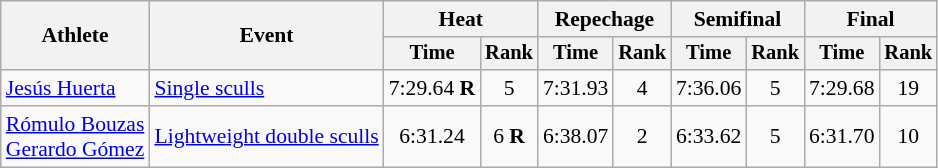<table class=wikitable style=font-size:90%;text-align:center>
<tr>
<th rowspan=2>Athlete</th>
<th rowspan=2>Event</th>
<th colspan=2>Heat</th>
<th colspan=2>Repechage</th>
<th colspan=2>Semifinal</th>
<th colspan=2>Final</th>
</tr>
<tr style=font-size:95%>
<th>Time</th>
<th>Rank</th>
<th>Time</th>
<th>Rank</th>
<th>Time</th>
<th>Rank</th>
<th>Time</th>
<th>Rank</th>
</tr>
<tr>
<td align=left><a href='#'>Jesús Huerta</a></td>
<td align=left><a href='#'>Single sculls</a></td>
<td>7:29.64 <strong>R</strong></td>
<td>5</td>
<td>7:31.93</td>
<td>4 <strong></strong></td>
<td>7:36.06</td>
<td>5  <strong></strong></td>
<td>7:29.68</td>
<td>19</td>
</tr>
<tr>
<td align=left><a href='#'>Rómulo Bouzas</a><br><a href='#'>Gerardo Gómez</a></td>
<td align=left><a href='#'>Lightweight double sculls</a></td>
<td>6:31.24</td>
<td>6 <strong>R</strong></td>
<td>6:38.07</td>
<td>2  <strong></strong></td>
<td>6:33.62</td>
<td>5 <strong></strong></td>
<td>6:31.70</td>
<td>10</td>
</tr>
</table>
